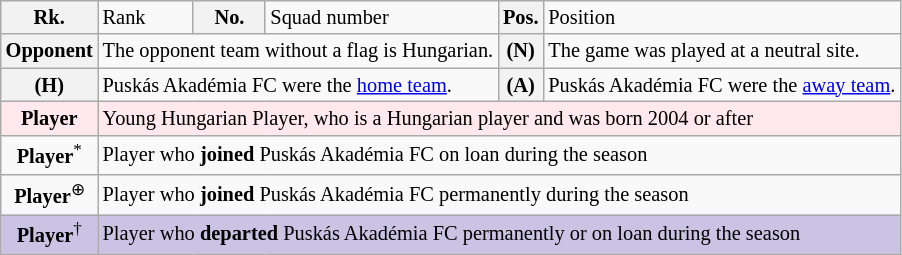<table class="wikitable" style="font-size:85%;">
<tr>
<th>Rk.</th>
<td>Rank</td>
<th>No.</th>
<td>Squad number</td>
<th>Pos.</th>
<td>Position</td>
</tr>
<tr>
<th>Opponent</th>
<td colspan="3">The opponent team without a flag is Hungarian.</td>
<th>(N)</th>
<td>The game was played at a neutral site.</td>
</tr>
<tr>
<th>(H)</th>
<td colspan="3">Puskás Akadémia FC were the <a href='#'>home team</a>.</td>
<th>(A)</th>
<td>Puskás Akadémia FC were the <a href='#'>away team</a>.</td>
</tr>
<tr bgcolor="#ffe9ec">
<td align="center"><strong>Player</strong></td>
<td colspan="5">Young Hungarian Player, who is a Hungarian player and was born 2004 or after</td>
</tr>
<tr>
<td align="center"><strong>Player</strong><sup>*</sup></td>
<td colspan="5">Player who <strong>joined</strong> Puskás Akadémia FC on loan during the season</td>
</tr>
<tr>
<td align="center"><strong>Player</strong><sup>⊕</sup></td>
<td colspan="5">Player who <strong>joined</strong> Puskás Akadémia FC permanently during the season</td>
</tr>
<tr bgcolor=#CBC3E3>
<td align="center"><strong>Player</strong><sup>†</sup></td>
<td colspan="5">Player who <strong>departed</strong> Puskás Akadémia FC permanently or on loan during the season</td>
</tr>
</table>
